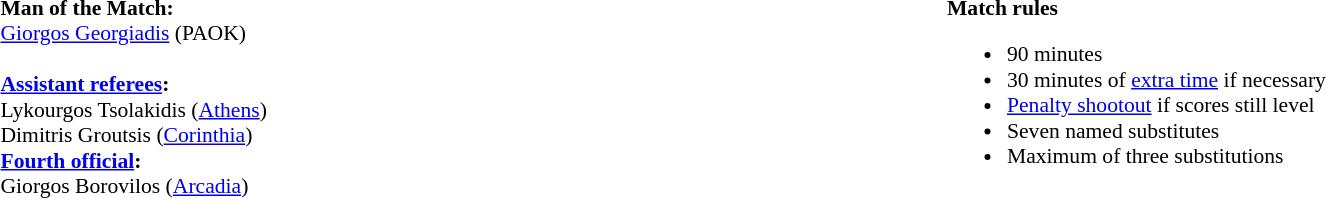<table width=100% style="font-size: 90%">
<tr>
<td width=50% valign=top><br><strong>Man of the Match:</strong>
<br> <a href='#'>Giorgos Georgiadis</a> (PAOK)<br><br><strong><a href='#'>Assistant referees</a>:</strong>
<br>Lykourgos Tsolakidis (<a href='#'>Athens</a>)
<br>Dimitris Groutsis (<a href='#'>Corinthia</a>)
<br><strong><a href='#'>Fourth official</a>:</strong>
<br>Giorgos Borovilos (<a href='#'>Arcadia</a>)</td>
<td width=50% valign=top><br><strong>Match rules</strong><ul><li>90 minutes</li><li>30 minutes of <a href='#'>extra time</a> if necessary</li><li><a href='#'>Penalty shootout</a> if scores still level</li><li>Seven named substitutes</li><li>Maximum of three substitutions</li></ul></td>
</tr>
</table>
